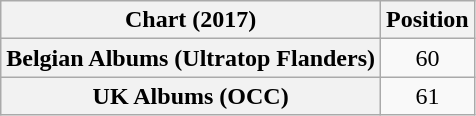<table class="wikitable plainrowheaders" style="text-align:center">
<tr>
<th scope="col">Chart (2017)</th>
<th scope="col">Position</th>
</tr>
<tr>
<th scope="row">Belgian Albums (Ultratop Flanders)</th>
<td>60</td>
</tr>
<tr>
<th scope="row">UK Albums (OCC)</th>
<td>61</td>
</tr>
</table>
